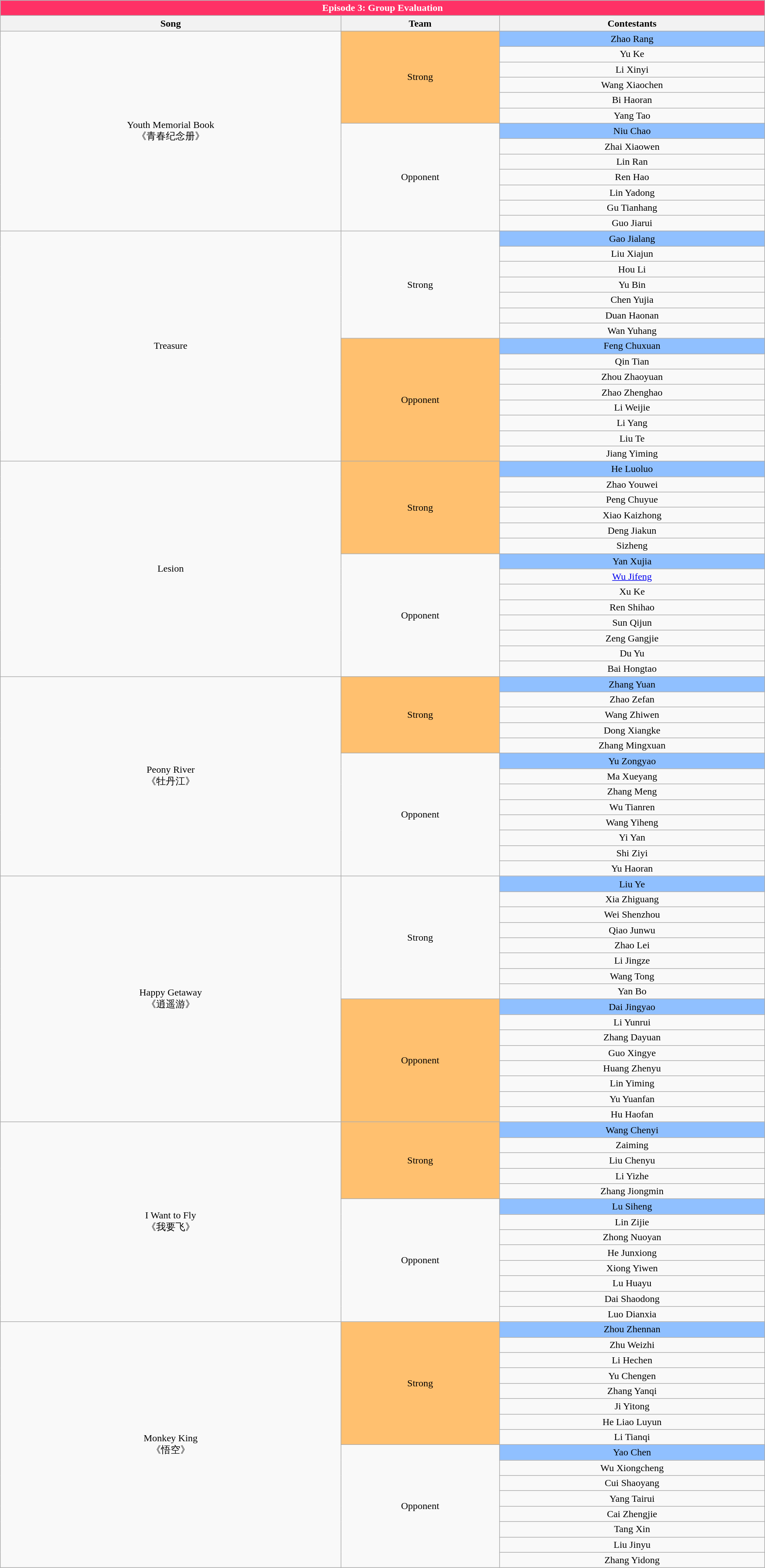<table class="wikitable sortable" style="text-align:center; width:100%;">
<tr>
<th colspan="8" style="background:#FF3166; color:white">Episode 3: Group Evaluation</th>
</tr>
<tr>
<th>Song</th>
<th>Team</th>
<th>Contestants</th>
</tr>
<tr>
<td rowspan="13">Youth Memorial Book<br>《青春纪念册》</td>
<td rowspan="6" style=background:#FFC06F>Strong</td>
<td style=background:#90C0FF;>Zhao Rang</td>
</tr>
<tr>
<td>Yu Ke</td>
</tr>
<tr>
<td>Li Xinyi</td>
</tr>
<tr>
<td>Wang Xiaochen</td>
</tr>
<tr>
<td>Bi Haoran</td>
</tr>
<tr>
<td>Yang Tao</td>
</tr>
<tr>
<td rowspan="7">Opponent</td>
<td style=background:#90C0FF;>Niu Chao</td>
</tr>
<tr>
<td>Zhai Xiaowen</td>
</tr>
<tr>
<td>Lin Ran</td>
</tr>
<tr>
<td>Ren Hao</td>
</tr>
<tr>
<td>Lin Yadong</td>
</tr>
<tr>
<td>Gu Tianhang</td>
</tr>
<tr>
<td>Guo Jiarui</td>
</tr>
<tr>
<td rowspan="15">Treasure</td>
<td rowspan="7">Strong</td>
<td style=background:#90C0FF;>Gao Jialang</td>
</tr>
<tr>
<td>Liu Xiajun</td>
</tr>
<tr>
<td>Hou Li</td>
</tr>
<tr>
<td>Yu Bin</td>
</tr>
<tr>
<td>Chen Yujia</td>
</tr>
<tr>
<td>Duan Haonan</td>
</tr>
<tr>
<td>Wan Yuhang</td>
</tr>
<tr>
<td rowspan="8" style=background:#FFC06F>Opponent</td>
<td style=background:#90C0FF;>Feng Chuxuan</td>
</tr>
<tr>
<td>Qin Tian</td>
</tr>
<tr>
<td>Zhou Zhaoyuan</td>
</tr>
<tr>
<td>Zhao Zhenghao</td>
</tr>
<tr>
<td>Li Weijie</td>
</tr>
<tr>
<td>Li Yang</td>
</tr>
<tr>
<td>Liu Te</td>
</tr>
<tr>
<td>Jiang Yiming</td>
</tr>
<tr>
<td rowspan="14">Lesion</td>
<td rowspan="6" style=background:#FFC06F>Strong</td>
<td style=background:#90C0FF;>He Luoluo</td>
</tr>
<tr>
<td>Zhao Youwei</td>
</tr>
<tr>
<td>Peng Chuyue</td>
</tr>
<tr>
<td>Xiao Kaizhong</td>
</tr>
<tr>
<td>Deng Jiakun</td>
</tr>
<tr>
<td>Sizheng</td>
</tr>
<tr>
<td rowspan="8">Opponent</td>
<td style=background:#90C0FF;>Yan Xujia</td>
</tr>
<tr>
<td><a href='#'>Wu Jifeng</a></td>
</tr>
<tr>
<td>Xu Ke</td>
</tr>
<tr>
<td>Ren Shihao</td>
</tr>
<tr>
<td>Sun Qijun</td>
</tr>
<tr>
<td>Zeng Gangjie</td>
</tr>
<tr>
<td>Du Yu</td>
</tr>
<tr>
<td>Bai Hongtao</td>
</tr>
<tr>
<td rowspan="13">Peony River<br>《牡丹江》</td>
<td rowspan="5" style=background:#FFC06F>Strong</td>
<td style=background:#90C0FF;>Zhang Yuan</td>
</tr>
<tr>
<td>Zhao Zefan</td>
</tr>
<tr>
<td>Wang Zhiwen</td>
</tr>
<tr>
<td>Dong Xiangke</td>
</tr>
<tr>
<td>Zhang Mingxuan</td>
</tr>
<tr>
<td rowspan="8">Opponent</td>
<td style=background:#90C0FF;>Yu Zongyao</td>
</tr>
<tr>
<td>Ma Xueyang</td>
</tr>
<tr>
<td>Zhang Meng</td>
</tr>
<tr>
<td>Wu Tianren</td>
</tr>
<tr>
<td>Wang Yiheng</td>
</tr>
<tr>
<td>Yi Yan</td>
</tr>
<tr>
<td>Shi Ziyi</td>
</tr>
<tr>
<td>Yu Haoran</td>
</tr>
<tr>
<td rowspan="16">Happy Getaway<br>《逍遥游》</td>
<td rowspan="8">Strong</td>
<td style=background:#90C0FF;>Liu Ye</td>
</tr>
<tr>
<td>Xia Zhiguang</td>
</tr>
<tr>
<td>Wei Shenzhou</td>
</tr>
<tr>
<td>Qiao Junwu</td>
</tr>
<tr>
<td>Zhao Lei</td>
</tr>
<tr>
<td>Li Jingze</td>
</tr>
<tr>
<td>Wang Tong</td>
</tr>
<tr>
<td>Yan Bo</td>
</tr>
<tr>
<td rowspan="8" style=background:#FFC06F>Opponent</td>
<td style=background:#90C0FF;>Dai Jingyao</td>
</tr>
<tr>
<td>Li Yunrui</td>
</tr>
<tr>
<td>Zhang Dayuan</td>
</tr>
<tr>
<td>Guo Xingye</td>
</tr>
<tr>
<td>Huang Zhenyu</td>
</tr>
<tr>
<td>Lin Yiming</td>
</tr>
<tr>
<td>Yu Yuanfan</td>
</tr>
<tr>
<td>Hu Haofan</td>
</tr>
<tr>
<td rowspan="13">I Want to Fly<br>《我要飞》</td>
<td rowspan="5" style=background:#FFC06F>Strong</td>
<td style=background:#90C0FF;>Wang Chenyi</td>
</tr>
<tr>
<td>Zaiming</td>
</tr>
<tr>
<td>Liu Chenyu</td>
</tr>
<tr>
<td>Li Yizhe</td>
</tr>
<tr>
<td>Zhang Jiongmin</td>
</tr>
<tr>
<td rowspan="8">Opponent</td>
<td style=background:#90C0FF;>Lu Siheng</td>
</tr>
<tr>
<td>Lin Zijie</td>
</tr>
<tr>
<td>Zhong Nuoyan</td>
</tr>
<tr>
<td>He Junxiong</td>
</tr>
<tr>
<td>Xiong Yiwen</td>
</tr>
<tr>
<td>Lu Huayu</td>
</tr>
<tr>
<td>Dai Shaodong</td>
</tr>
<tr>
<td>Luo Dianxia</td>
</tr>
<tr>
<td rowspan="16">Monkey King<br>《悟空》</td>
<td rowspan="8" style=background:#FFC06F>Strong</td>
<td style=background:#90C0FF;>Zhou Zhennan</td>
</tr>
<tr>
<td>Zhu Weizhi</td>
</tr>
<tr>
<td>Li Hechen</td>
</tr>
<tr>
<td>Yu Chengen</td>
</tr>
<tr>
<td>Zhang Yanqi</td>
</tr>
<tr>
<td>Ji Yitong</td>
</tr>
<tr>
<td>He Liao Luyun</td>
</tr>
<tr>
<td>Li Tianqi</td>
</tr>
<tr>
<td rowspan="8">Opponent</td>
<td style=background:#90C0FF;>Yao Chen</td>
</tr>
<tr>
<td>Wu Xiongcheng</td>
</tr>
<tr>
<td>Cui Shaoyang</td>
</tr>
<tr>
<td>Yang Tairui</td>
</tr>
<tr>
<td>Cai Zhengjie</td>
</tr>
<tr>
<td>Tang Xin</td>
</tr>
<tr>
<td>Liu Jinyu</td>
</tr>
<tr>
<td>Zhang Yidong</td>
</tr>
</table>
